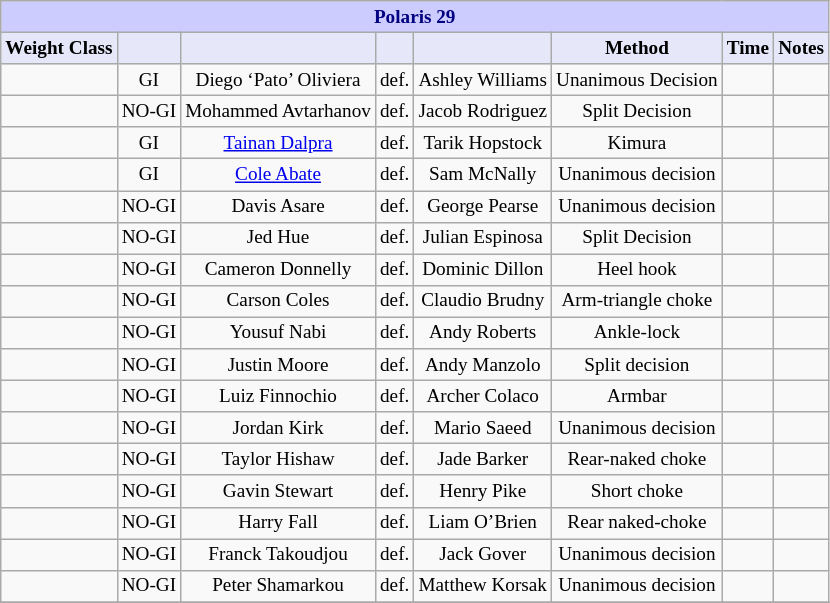<table class="wikitable" style="font-size: 80%;">
<tr>
<th colspan="9" style="background-color: #ccf; color: #000080; text-align: center;"><strong>Polaris 29</strong></th>
</tr>
<tr>
<th colspan="1" style="background-color: #E6E8FA; color: #000000; text-align: center;">Weight Class</th>
<th colspan="1" style="background-color: #E6E8FA; color: #000000; text-align: center;"></th>
<th colspan="1" style="background-color: #E6E8FA; color: #000000; text-align: center;"></th>
<th colspan="1" style="background-color: #E6E8FA; color: #000000; text-align: center;"></th>
<th colspan="1" style="background-color: #E6E8FA; color: #000000; text-align: center;"></th>
<th colspan="1" style="background-color: #E6E8FA; color: #000000; text-align: center;">Method</th>
<th colspan="1" style="background-color: #E6E8FA; color: #000000; text-align: center;">Time</th>
<th colspan="1" style="background-color: #E6E8FA; color: #000000; text-align: center;">Notes</th>
</tr>
<tr>
<td align=center></td>
<td align=center>GI</td>
<td align=center> Diego ‘Pato’ Oliviera</td>
<td align=center>def.</td>
<td align=center> Ashley Williams</td>
<td align=center>Unanimous Decision</td>
<td align=center></td>
<td align=center></td>
</tr>
<tr>
<td align=center></td>
<td align=center>NO-GI</td>
<td align=center> Mohammed Avtarhanov</td>
<td align=center>def.</td>
<td align=center> Jacob Rodriguez</td>
<td align=center>Split Decision</td>
<td align=center></td>
<td align=center></td>
</tr>
<tr>
<td align=center></td>
<td align=center>GI</td>
<td align=center> <a href='#'>Tainan Dalpra</a></td>
<td align=center>def.</td>
<td align=center> Tarik Hopstock</td>
<td align=center>Kimura</td>
<td align=center></td>
<td align=center></td>
</tr>
<tr>
<td align=center></td>
<td align=center>GI</td>
<td align=center> <a href='#'>Cole Abate</a></td>
<td align=center>def.</td>
<td align=center> Sam McNally</td>
<td align=center>Unanimous decision</td>
<td align=center></td>
<td align=center></td>
</tr>
<tr>
<td align=center></td>
<td align=center>NO-GI</td>
<td align=center> Davis Asare</td>
<td align=center>def.</td>
<td align=center> George Pearse</td>
<td align=center>Unanimous decision</td>
<td align=center></td>
<td align=center></td>
</tr>
<tr>
<td align=center></td>
<td align=center>NO-GI</td>
<td align=center> Jed Hue</td>
<td align=center>def.</td>
<td align=center> Julian Espinosa</td>
<td align=center>Split Decision</td>
<td align=center></td>
<td align=center></td>
</tr>
<tr>
<td align=center></td>
<td align=center>NO-GI</td>
<td align=center> Cameron Donnelly</td>
<td align=center>def.</td>
<td align=center> Dominic Dillon</td>
<td align=center>Heel hook</td>
<td align=center></td>
<td align=center></td>
</tr>
<tr>
<td align=center></td>
<td align=center>NO-GI</td>
<td align=center> Carson Coles</td>
<td align=center>def.</td>
<td align=center> Claudio Brudny</td>
<td align=center>Arm-triangle choke</td>
<td align=center></td>
<td align=center></td>
</tr>
<tr>
<td align=center></td>
<td align=center>NO-GI</td>
<td align=center> Yousuf Nabi</td>
<td align=center>def.</td>
<td align=center> Andy Roberts</td>
<td align=center>Ankle-lock</td>
<td align=center></td>
<td align=center></td>
</tr>
<tr>
<td align=center></td>
<td align=center>NO-GI</td>
<td align=center> Justin Moore</td>
<td align=center>def.</td>
<td align=center> Andy Manzolo</td>
<td align=center>Split decision</td>
<td align=center></td>
<td align=center></td>
</tr>
<tr>
<td align=center></td>
<td align=center>NO-GI</td>
<td align=center> Luiz Finnochio</td>
<td align=center>def.</td>
<td align=center> Archer Colaco</td>
<td align=center>Armbar</td>
<td align=center></td>
<td align=center></td>
</tr>
<tr>
<td align=center></td>
<td align=center>NO-GI</td>
<td align=center> Jordan Kirk</td>
<td align=center>def.</td>
<td align=center> Mario Saeed</td>
<td align=center>Unanimous decision</td>
<td align=center></td>
<td align=center></td>
</tr>
<tr>
<td align=center></td>
<td align=center>NO-GI</td>
<td align=center> Taylor Hishaw</td>
<td align=center>def.</td>
<td align=center> Jade Barker</td>
<td align=center>Rear-naked choke</td>
<td align=center></td>
<td align=center></td>
</tr>
<tr>
<td align=center></td>
<td align=center>NO-GI</td>
<td align=center> Gavin Stewart</td>
<td align=center>def.</td>
<td align=center> Henry Pike</td>
<td align=center>Short choke</td>
<td align=center></td>
<td align=center></td>
</tr>
<tr>
<td align=center></td>
<td align=center>NO-GI</td>
<td align=center> Harry Fall</td>
<td align=center>def.</td>
<td align=center> Liam O’Brien</td>
<td align=center>Rear naked-choke</td>
<td align=center></td>
<td align=center></td>
</tr>
<tr>
<td align=center></td>
<td align=center>NO-GI</td>
<td align=center> Franck Takoudjou</td>
<td align=center>def.</td>
<td align=center> Jack Gover</td>
<td align=center>Unanimous decision</td>
<td align=center></td>
<td align=center></td>
</tr>
<tr>
<td align=center></td>
<td align=center>NO-GI</td>
<td align=center> Peter Shamarkou</td>
<td align=center>def.</td>
<td align=center> Matthew Korsak</td>
<td align=center>Unanimous decision</td>
<td align=center></td>
<td align=center></td>
</tr>
<tr>
</tr>
</table>
